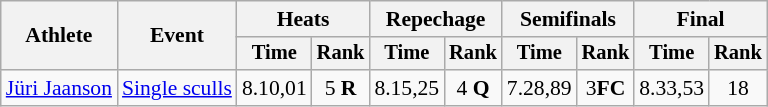<table class="wikitable" style="font-size:90%">
<tr>
<th rowspan="2">Athlete</th>
<th rowspan="2">Event</th>
<th colspan="2">Heats</th>
<th colspan="2">Repechage</th>
<th colspan="2">Semifinals</th>
<th colspan="2">Final</th>
</tr>
<tr style="font-size:95%">
<th>Time</th>
<th>Rank</th>
<th>Time</th>
<th>Rank</th>
<th>Time</th>
<th>Rank</th>
<th>Time</th>
<th>Rank</th>
</tr>
<tr align=center>
<td align=left><a href='#'>Jüri Jaanson</a></td>
<td align=left><a href='#'>Single sculls</a></td>
<td>8.10,01</td>
<td>5 <strong>R</strong></td>
<td>8.15,25</td>
<td>4 <strong>Q</strong></td>
<td>7.28,89</td>
<td>3<strong>FC</strong></td>
<td>8.33,53</td>
<td>18</td>
</tr>
</table>
